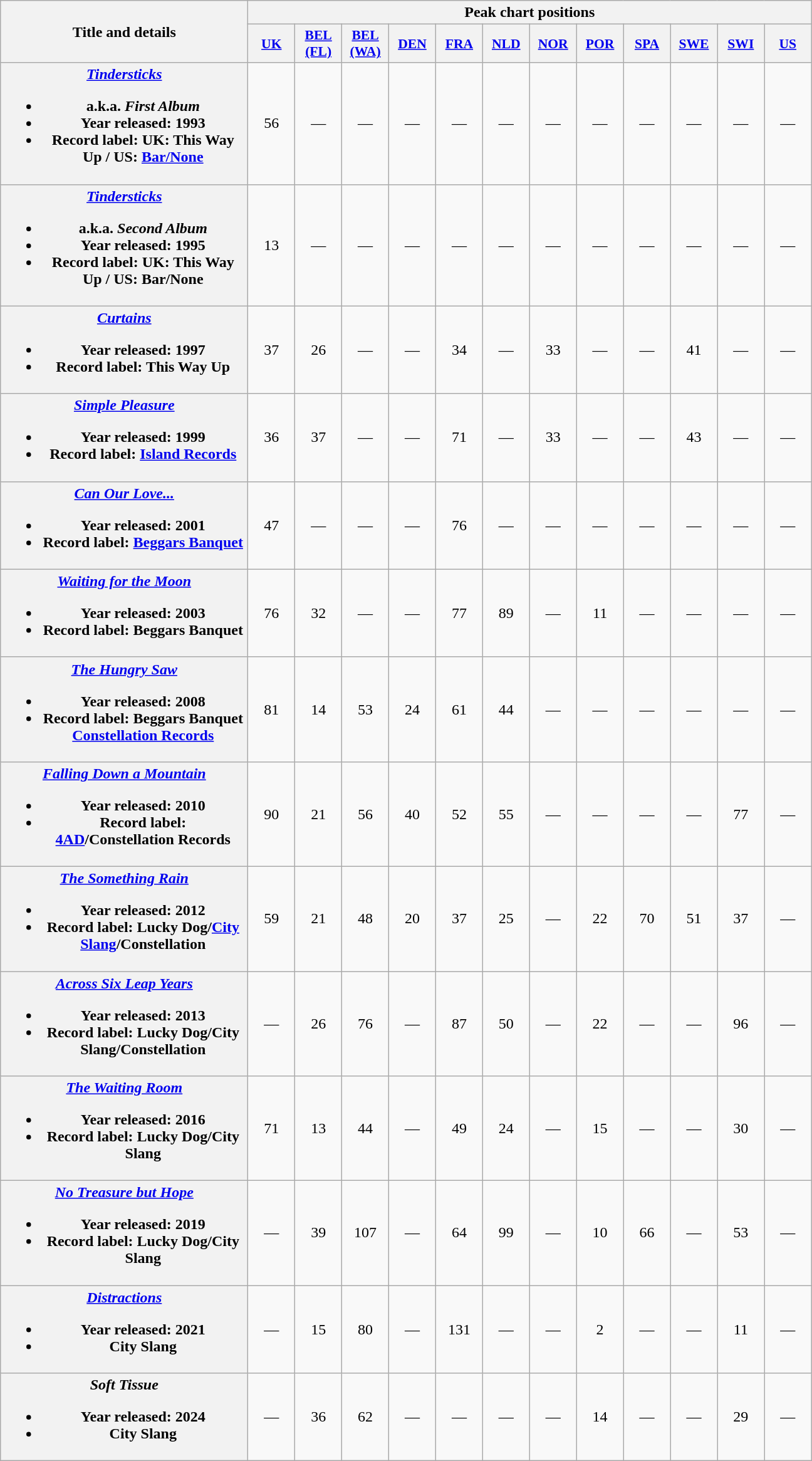<table class="wikitable plainrowheaders" style="text-align:center;">
<tr>
<th scope="col" rowspan="2" style="width:16em;">Title and details</th>
<th scope="col" colspan="12">Peak chart positions</th>
</tr>
<tr>
<th scope="col" style="width:3em;font-size:90%;"><a href='#'>UK</a><br></th>
<th scope="col" style="width:3em;font-size:90%;"><a href='#'>BEL (FL)</a><br></th>
<th scope="col" style="width:3em;font-size:90%;"><a href='#'>BEL (WA)</a><br></th>
<th scope="col" style="width:3em;font-size:90%;"><a href='#'>DEN</a><br></th>
<th scope="col" style="width:3em;font-size:90%;"><a href='#'>FRA</a><br></th>
<th scope="col" style="width:3em;font-size:90%;"><a href='#'>NLD</a><br></th>
<th scope="col" style="width:3em;font-size:90%;"><a href='#'>NOR</a><br></th>
<th scope="col" style="width:3em;font-size:90%;"><a href='#'>POR</a><br></th>
<th scope="col" style="width:3em;font-size:90%;"><a href='#'>SPA</a></th>
<th scope="col" style="width:3em;font-size:90%;"><a href='#'>SWE</a><br></th>
<th scope="col" style="width:3em;font-size:90%;"><a href='#'>SWI</a><br></th>
<th scope="col" style="width:3em;font-size:90%;"><a href='#'>US</a><br></th>
</tr>
<tr>
<th scope="row"><em><a href='#'>Tindersticks</a></em><br><ul><li>a.k.a. <em>First Album</em></li><li>Year released: 1993</li><li>Record label: UK: This Way Up / US: <a href='#'>Bar/None</a></li></ul></th>
<td>56</td>
<td>—</td>
<td>—</td>
<td>—</td>
<td>—</td>
<td>—</td>
<td>—</td>
<td>—</td>
<td>—</td>
<td>—</td>
<td>—</td>
<td>—</td>
</tr>
<tr>
<th scope="row"><em><a href='#'>Tindersticks</a></em><br><ul><li>a.k.a. <em>Second Album</em></li><li>Year released: 1995</li><li>Record label: UK: This Way Up / US: Bar/None</li></ul></th>
<td>13</td>
<td>—</td>
<td>—</td>
<td>—</td>
<td>—</td>
<td>—</td>
<td>—</td>
<td>—</td>
<td>—</td>
<td>—</td>
<td>—</td>
<td>—</td>
</tr>
<tr>
<th scope="row"><em><a href='#'>Curtains</a></em><br><ul><li>Year released: 1997</li><li>Record label: This Way Up</li></ul></th>
<td>37</td>
<td>26</td>
<td>—</td>
<td>—</td>
<td>34</td>
<td>—</td>
<td>33</td>
<td>—</td>
<td>—</td>
<td>41</td>
<td>—</td>
<td>—</td>
</tr>
<tr>
<th scope="row"><em><a href='#'>Simple Pleasure</a></em><br><ul><li>Year released: 1999</li><li>Record label: <a href='#'>Island Records</a></li></ul></th>
<td>36</td>
<td>37</td>
<td>—</td>
<td>—</td>
<td>71</td>
<td>—</td>
<td>33</td>
<td>—</td>
<td>—</td>
<td>43</td>
<td>—</td>
<td>—</td>
</tr>
<tr>
<th scope="row"><em><a href='#'>Can Our Love...</a></em><br><ul><li>Year released: 2001</li><li>Record label: <a href='#'>Beggars Banquet</a></li></ul></th>
<td>47</td>
<td>—</td>
<td>—</td>
<td>—</td>
<td>76</td>
<td>—</td>
<td>—</td>
<td>—</td>
<td>—</td>
<td>—</td>
<td>—</td>
<td>—</td>
</tr>
<tr>
<th scope="row"><em><a href='#'>Waiting for the Moon</a></em><br><ul><li>Year released: 2003</li><li>Record label: Beggars Banquet</li></ul></th>
<td>76</td>
<td>32</td>
<td>—</td>
<td>—</td>
<td>77</td>
<td>89</td>
<td>—</td>
<td>11</td>
<td>—</td>
<td>—</td>
<td>—</td>
<td>—</td>
</tr>
<tr>
<th scope="row"><em><a href='#'>The Hungry Saw</a></em><br><ul><li>Year released: 2008</li><li>Record label: Beggars Banquet<br><a href='#'>Constellation Records</a></li></ul></th>
<td>81</td>
<td>14</td>
<td>53</td>
<td>24</td>
<td>61</td>
<td>44</td>
<td>—</td>
<td>—</td>
<td>—</td>
<td>—</td>
<td>—</td>
<td>—</td>
</tr>
<tr>
<th scope="row"><em><a href='#'>Falling Down a Mountain</a></em><br><ul><li>Year released: 2010</li><li>Record label: <a href='#'>4AD</a>/Constellation Records</li></ul></th>
<td>90</td>
<td>21</td>
<td>56</td>
<td>40</td>
<td>52</td>
<td>55</td>
<td>—</td>
<td>—</td>
<td>—</td>
<td>—</td>
<td>77</td>
<td>—</td>
</tr>
<tr>
<th scope="row"><em><a href='#'>The Something Rain</a></em><br><ul><li>Year released: 2012</li><li>Record label: Lucky Dog/<a href='#'>City Slang</a>/Constellation</li></ul></th>
<td>59</td>
<td>21</td>
<td>48</td>
<td>20</td>
<td>37</td>
<td>25</td>
<td>—</td>
<td>22</td>
<td>70</td>
<td>51</td>
<td>37</td>
<td>—</td>
</tr>
<tr>
<th scope="row"><em><a href='#'>Across Six Leap Years</a></em><br><ul><li>Year released: 2013</li><li>Record label: Lucky Dog/City Slang/Constellation</li></ul></th>
<td>—</td>
<td>26</td>
<td>76</td>
<td>—</td>
<td>87</td>
<td>50</td>
<td>—</td>
<td>22</td>
<td>—</td>
<td>—</td>
<td>96</td>
<td>—</td>
</tr>
<tr>
<th scope="row"><em><a href='#'>The Waiting Room</a></em><br><ul><li>Year released: 2016</li><li>Record label: Lucky Dog/City Slang</li></ul></th>
<td>71</td>
<td>13</td>
<td>44</td>
<td>—</td>
<td>49</td>
<td>24</td>
<td>—</td>
<td>15</td>
<td>—</td>
<td>—</td>
<td>30</td>
<td>—</td>
</tr>
<tr>
<th scope="row"><em><a href='#'>No Treasure but Hope</a></em><br><ul><li>Year released: 2019</li><li>Record label: Lucky Dog/City Slang</li></ul></th>
<td>—</td>
<td>39</td>
<td>107</td>
<td>—</td>
<td>64<br></td>
<td>99</td>
<td>—</td>
<td>10</td>
<td>66<br></td>
<td>—</td>
<td>53</td>
<td>—</td>
</tr>
<tr>
<th scope=row><em><a href='#'>Distractions</a></em><br><ul><li>Year released: 2021</li><li>City Slang</li></ul></th>
<td>—</td>
<td>15</td>
<td>80</td>
<td>—</td>
<td>131</td>
<td>—</td>
<td>—</td>
<td>2</td>
<td>—</td>
<td>—</td>
<td>11</td>
<td>—</td>
</tr>
<tr>
<th scope=row><em>Soft Tissue</em><br><ul><li>Year released: 2024</li><li>City Slang</li></ul></th>
<td>—</td>
<td>36</td>
<td>62</td>
<td>—</td>
<td>—</td>
<td>—</td>
<td>—</td>
<td>14</td>
<td>—</td>
<td>—</td>
<td>29</td>
<td>—</td>
</tr>
</table>
